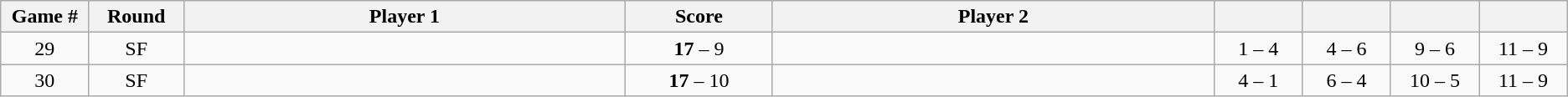<table class="wikitable">
<tr>
<th width="2%">Game #</th>
<th width="2%">Round</th>
<th width="15%">Player 1</th>
<th width="5%">Score</th>
<th width="15%">Player 2</th>
<th width="3%"></th>
<th width="3%"></th>
<th width="3%"></th>
<th width="3%"></th>
</tr>
<tr style=text-align:center;"background:#;">
<td>29</td>
<td>SF</td>
<td><strong></strong></td>
<td><strong>17</strong> – 9</td>
<td></td>
<td>1 – 4</td>
<td>4 – 6</td>
<td>9 – 6</td>
<td>11 – 9</td>
</tr>
<tr style=text-align:center;"background:#;">
<td>30</td>
<td>SF</td>
<td><strong></strong></td>
<td><strong>17</strong> – 10</td>
<td></td>
<td>4 – 1</td>
<td>6 – 4</td>
<td>10 – 5</td>
<td>11 – 9</td>
</tr>
</table>
